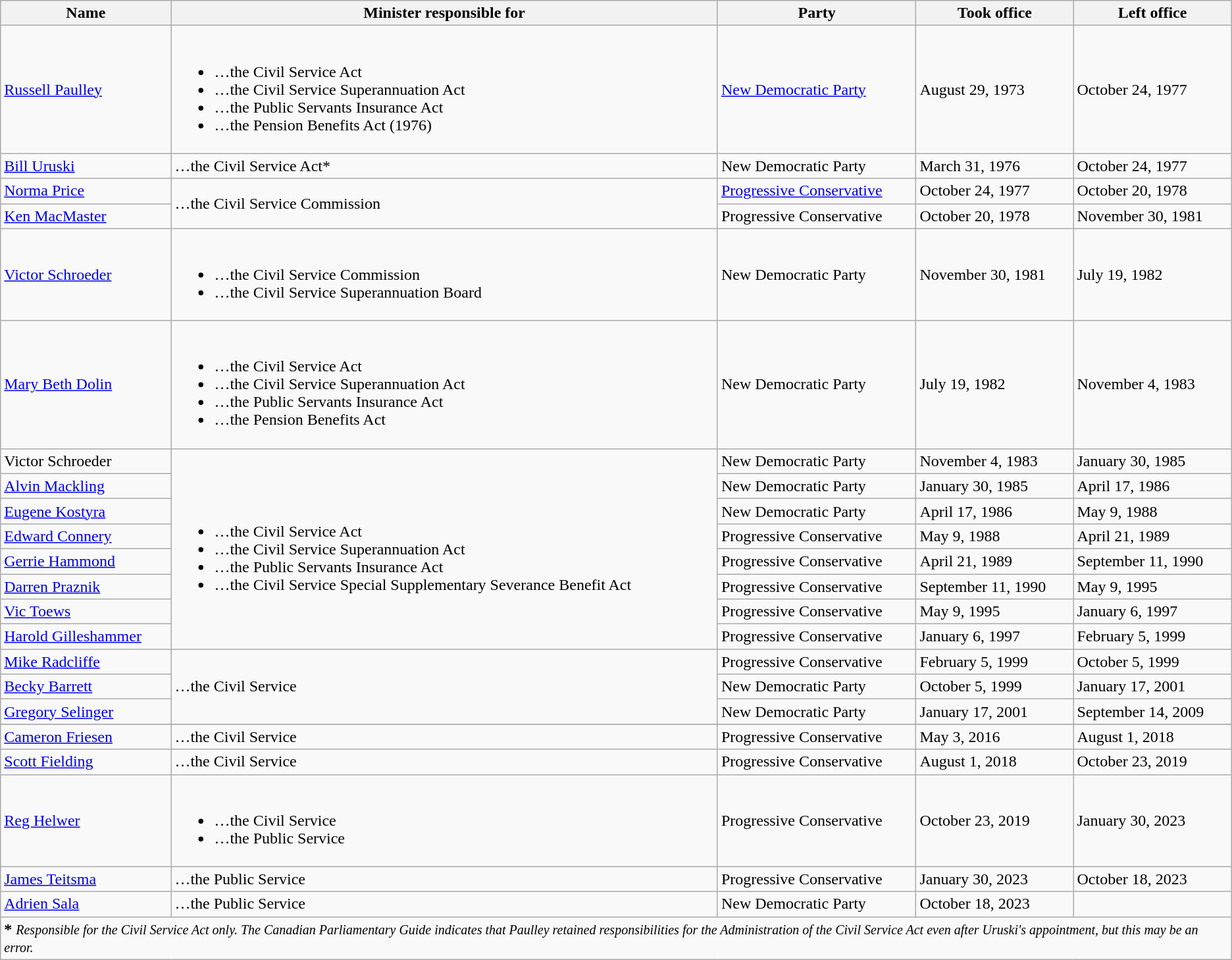<table class="wikitable">
<tr>
<th>Name</th>
<th>Minister responsible for</th>
<th>Party</th>
<th>Took office</th>
<th>Left office</th>
</tr>
<tr>
<td><a href='#'>Russell Paulley</a></td>
<td><br><ul><li>…the Civil Service Act</li><li>…the Civil Service Superannuation Act</li><li>…the Public Servants Insurance Act</li><li>…the Pension Benefits Act (1976)</li></ul></td>
<td><a href='#'>New Democratic Party</a></td>
<td>August 29, 1973</td>
<td>October 24, 1977</td>
</tr>
<tr>
<td><a href='#'>Bill Uruski</a></td>
<td>…the Civil Service Act*</td>
<td>New Democratic Party</td>
<td>March 31, 1976</td>
<td>October 24, 1977</td>
</tr>
<tr>
<td><a href='#'>Norma Price</a></td>
<td rowspan="2">…the Civil Service Commission</td>
<td><a href='#'>Progressive Conservative</a></td>
<td>October 24, 1977</td>
<td>October 20, 1978</td>
</tr>
<tr>
<td><a href='#'>Ken MacMaster</a></td>
<td>Progressive Conservative</td>
<td>October 20, 1978</td>
<td>November 30, 1981</td>
</tr>
<tr>
<td><a href='#'>Victor Schroeder</a></td>
<td><br><ul><li>…the Civil Service Commission</li><li>…the Civil Service Superannuation Board</li></ul></td>
<td>New Democratic Party</td>
<td>November 30, 1981</td>
<td>July 19, 1982</td>
</tr>
<tr>
<td><a href='#'>Mary Beth Dolin</a></td>
<td><br><ul><li>…the Civil Service Act</li><li>…the Civil Service Superannuation Act</li><li>…the Public Servants Insurance Act</li><li>…the Pension Benefits Act</li></ul></td>
<td>New Democratic Party</td>
<td>July 19, 1982</td>
<td>November 4, 1983</td>
</tr>
<tr>
<td>Victor Schroeder</td>
<td rowspan="8"><br><ul><li>…the Civil Service Act</li><li>…the Civil Service Superannuation Act</li><li>…the Public Servants Insurance Act</li><li>…the Civil Service Special Supplementary Severance Benefit Act</li></ul></td>
<td>New Democratic Party</td>
<td>November 4, 1983</td>
<td>January 30, 1985</td>
</tr>
<tr>
<td><a href='#'>Alvin Mackling</a></td>
<td>New Democratic Party</td>
<td>January 30, 1985</td>
<td>April 17, 1986</td>
</tr>
<tr>
<td><a href='#'>Eugene Kostyra</a></td>
<td>New Democratic Party</td>
<td>April 17, 1986</td>
<td>May 9, 1988</td>
</tr>
<tr>
<td><a href='#'>Edward Connery</a></td>
<td>Progressive Conservative</td>
<td>May 9, 1988</td>
<td>April 21, 1989</td>
</tr>
<tr>
<td><a href='#'>Gerrie Hammond</a></td>
<td>Progressive Conservative</td>
<td>April 21, 1989</td>
<td>September 11, 1990</td>
</tr>
<tr>
<td><a href='#'>Darren Praznik</a></td>
<td>Progressive Conservative</td>
<td>September 11, 1990</td>
<td>May 9, 1995</td>
</tr>
<tr>
<td><a href='#'>Vic Toews</a></td>
<td>Progressive Conservative</td>
<td>May 9, 1995</td>
<td>January 6, 1997</td>
</tr>
<tr>
<td><a href='#'>Harold Gilleshammer</a></td>
<td>Progressive Conservative</td>
<td>January 6, 1997</td>
<td>February 5, 1999</td>
</tr>
<tr>
<td><a href='#'>Mike Radcliffe</a></td>
<td rowspan="3">…the Civil Service</td>
<td>Progressive Conservative</td>
<td>February 5, 1999</td>
<td>October 5, 1999</td>
</tr>
<tr>
<td><a href='#'>Becky Barrett</a></td>
<td>New Democratic Party</td>
<td>October 5, 1999</td>
<td>January 17, 2001</td>
</tr>
<tr>
<td><a href='#'>Gregory Selinger</a></td>
<td>New Democratic Party</td>
<td>January 17, 2001</td>
<td>September 14, 2009</td>
</tr>
<tr>
</tr>
<tr>
<td><a href='#'>Cameron Friesen</a></td>
<td>…the Civil Service</td>
<td>Progressive Conservative</td>
<td>May 3, 2016</td>
<td>August 1, 2018</td>
</tr>
<tr>
<td><a href='#'>Scott Fielding</a></td>
<td>…the Civil Service</td>
<td>Progressive Conservative</td>
<td>August 1, 2018</td>
<td>October 23, 2019</td>
</tr>
<tr>
<td><a href='#'>Reg Helwer</a></td>
<td><br><ul><li>…the Civil Service</li><li>…the Public Service</li></ul></td>
<td>Progressive Conservative</td>
<td>October 23, 2019</td>
<td>January 30, 2023</td>
</tr>
<tr>
<td><a href='#'>James Teitsma</a></td>
<td>…the Public Service</td>
<td>Progressive Conservative</td>
<td>January 30, 2023</td>
<td>October 18, 2023</td>
</tr>
<tr>
<td><a href='#'>Adrien Sala</a></td>
<td>…the Public Service</td>
<td>New Democratic Party</td>
<td>October 18, 2023</td>
<td></td>
</tr>
<tr>
<td colspan="5"><strong>*</strong> <small><em>Responsible for the Civil Service Act only. The Canadian Parliamentary Guide indicates that Paulley retained responsibilities for the Administration of the Civil Service Act even after Uruski's appointment, but this may be an error.</em></small></td>
</tr>
</table>
